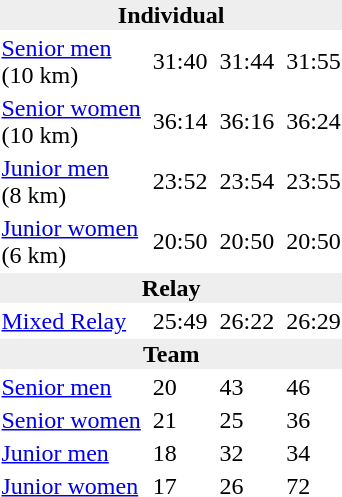<table>
<tr>
<td colspan=7 bgcolor=#eeeeee style=text-align:center;><strong>Individual</strong></td>
</tr>
<tr>
<td><a href='#'>Senior men</a><br>(10 km)</td>
<td></td>
<td>31:40</td>
<td></td>
<td>31:44</td>
<td></td>
<td>31:55</td>
</tr>
<tr>
<td><a href='#'>Senior women</a><br>(10 km)</td>
<td></td>
<td>36:14</td>
<td></td>
<td>36:16</td>
<td></td>
<td>36:24</td>
</tr>
<tr>
<td><a href='#'>Junior men</a><br>(8 km)</td>
<td></td>
<td>23:52</td>
<td></td>
<td>23:54</td>
<td></td>
<td>23:55</td>
</tr>
<tr>
<td><a href='#'>Junior women</a><br>(6 km)</td>
<td></td>
<td>20:50</td>
<td></td>
<td>20:50</td>
<td></td>
<td>20:50</td>
</tr>
<tr>
<td colspan=7 bgcolor=#eeeeee style=text-align:center;><strong>Relay</strong></td>
</tr>
<tr>
<td><a href='#'>Mixed Relay</a></td>
<td><small></small></td>
<td>25:49</td>
<td><small></small></td>
<td>26:22</td>
<td><small></small></td>
<td>26:29</td>
</tr>
<tr>
<td colspan=7 bgcolor=#eeeeee style=text-align:center;><strong>Team</strong></td>
</tr>
<tr>
<td><a href='#'>Senior men</a></td>
<td style="vertical-align:top;"><small></small></td>
<td>20</td>
<td style="vertical-align:top;"><small></small></td>
<td>43</td>
<td style="vertical-align:top;"><small></small></td>
<td>46</td>
</tr>
<tr>
<td><a href='#'>Senior women</a></td>
<td style="vertical-align:top;"><small></small></td>
<td>21</td>
<td style="vertical-align:top;"><small></small></td>
<td>25</td>
<td style="vertical-align:top;"><small></small></td>
<td>36</td>
</tr>
<tr>
<td><a href='#'>Junior men</a></td>
<td style="vertical-align:top;"><small></small></td>
<td>18</td>
<td style="vertical-align:top;"><small></small></td>
<td>32</td>
<td style="vertical-align:top;"><small></small></td>
<td>34</td>
</tr>
<tr>
<td><a href='#'>Junior women</a></td>
<td style="vertical-align:top;"><small></small></td>
<td>17</td>
<td style="vertical-align:top;"><small></small></td>
<td>26</td>
<td style="vertical-align:top;"><small></small></td>
<td>72</td>
</tr>
</table>
